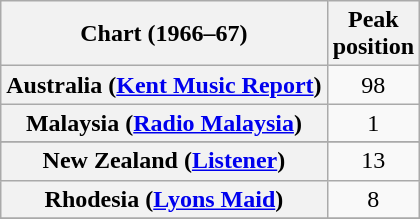<table class="wikitable sortable plainrowheaders" style="text-align:center">
<tr>
<th>Chart (1966–67)</th>
<th>Peak<br>position</th>
</tr>
<tr>
<th scope="row">Australia (<a href='#'>Kent Music Report</a>)</th>
<td>98</td>
</tr>
<tr>
<th scope="row">Malaysia (<a href='#'>Radio Malaysia</a>)</th>
<td>1</td>
</tr>
<tr>
</tr>
<tr>
<th scope="row">New Zealand (<a href='#'>Listener</a>)</th>
<td>13</td>
</tr>
<tr>
<th scope="row">Rhodesia (<a href='#'>Lyons Maid</a>)</th>
<td>8</td>
</tr>
<tr>
</tr>
</table>
